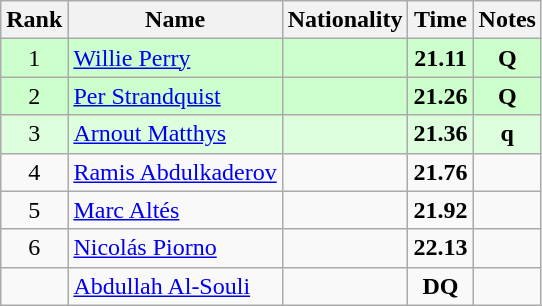<table class="wikitable sortable" style="text-align:center">
<tr>
<th>Rank</th>
<th>Name</th>
<th>Nationality</th>
<th>Time</th>
<th>Notes</th>
</tr>
<tr bgcolor=ccffcc>
<td>1</td>
<td align=left><a href='#'>Willie Perry</a></td>
<td align=left></td>
<td><strong>21.11</strong></td>
<td><strong>Q</strong></td>
</tr>
<tr bgcolor=ccffcc>
<td>2</td>
<td align=left><a href='#'>Per Strandquist</a></td>
<td align=left></td>
<td><strong>21.26</strong></td>
<td><strong>Q</strong></td>
</tr>
<tr bgcolor=ddffdd>
<td>3</td>
<td align=left><a href='#'>Arnout Matthys</a></td>
<td align=left></td>
<td><strong>21.36</strong></td>
<td><strong>q</strong></td>
</tr>
<tr>
<td>4</td>
<td align=left><a href='#'>Ramis Abdulkaderov</a></td>
<td align=left></td>
<td><strong>21.76</strong></td>
<td></td>
</tr>
<tr>
<td>5</td>
<td align=left><a href='#'>Marc Altés</a></td>
<td align=left></td>
<td><strong>21.92</strong></td>
<td></td>
</tr>
<tr>
<td>6</td>
<td align=left><a href='#'>Nicolás Piorno</a></td>
<td align=left></td>
<td><strong>22.13</strong></td>
<td></td>
</tr>
<tr>
<td></td>
<td align=left><a href='#'>Abdullah Al-Souli</a></td>
<td align=left></td>
<td><strong>DQ</strong></td>
<td></td>
</tr>
</table>
